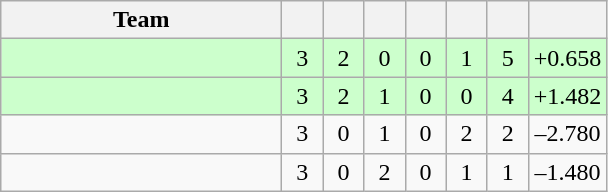<table class="wikitable" style="text-align:center">
<tr>
<th width=180>Team</th>
<th width=20></th>
<th width=20></th>
<th width=20></th>
<th width=20></th>
<th width=20></th>
<th width=20></th>
<th width=45></th>
</tr>
<tr style="background:#cfc">
<td align="left"></td>
<td>3</td>
<td>2</td>
<td>0</td>
<td>0</td>
<td>1</td>
<td>5</td>
<td>+0.658</td>
</tr>
<tr style="background:#cfc">
<td align="left"></td>
<td>3</td>
<td>2</td>
<td>1</td>
<td>0</td>
<td>0</td>
<td>4</td>
<td>+1.482</td>
</tr>
<tr>
<td align="left"></td>
<td>3</td>
<td>0</td>
<td>1</td>
<td>0</td>
<td>2</td>
<td>2</td>
<td>–2.780</td>
</tr>
<tr>
<td align="left"></td>
<td>3</td>
<td>0</td>
<td>2</td>
<td>0</td>
<td>1</td>
<td>1</td>
<td>–1.480</td>
</tr>
</table>
